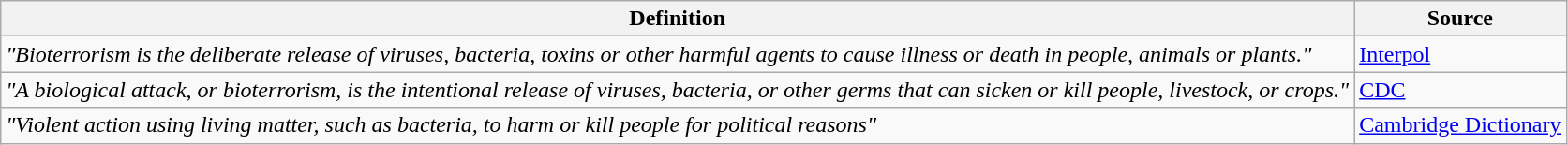<table class="sortable wikitable">
<tr>
<th>Definition</th>
<th>Source</th>
</tr>
<tr>
<td><em>"Bioterrorism is the deliberate release of viruses, bacteria, toxins or other harmful agents to cause illness or death in people, animals or plants."</em></td>
<td><a href='#'>Interpol</a></td>
</tr>
<tr>
<td><em>"A biological attack, or bioterrorism, is the intentional release of viruses, bacteria, or other germs that can sicken or kill people, livestock, or crops."</em></td>
<td><a href='#'>CDC</a></td>
</tr>
<tr>
<td><em>"Violent action using living matter, such as bacteria, to harm or kill people for political reasons"</em></td>
<td><a href='#'>Cambridge Dictionary</a></td>
</tr>
</table>
